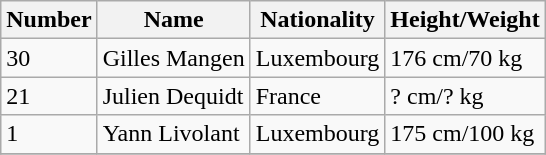<table class="wikitable">
<tr>
<th>Number</th>
<th>Name</th>
<th>Nationality</th>
<th>Height/Weight</th>
</tr>
<tr>
<td>30</td>
<td>Gilles Mangen</td>
<td> Luxembourg</td>
<td>176 cm/70 kg</td>
</tr>
<tr>
<td>21</td>
<td>Julien Dequidt</td>
<td> France</td>
<td>? cm/? kg</td>
</tr>
<tr>
<td>1</td>
<td>Yann Livolant</td>
<td> Luxembourg</td>
<td>175 cm/100 kg</td>
</tr>
<tr>
</tr>
</table>
